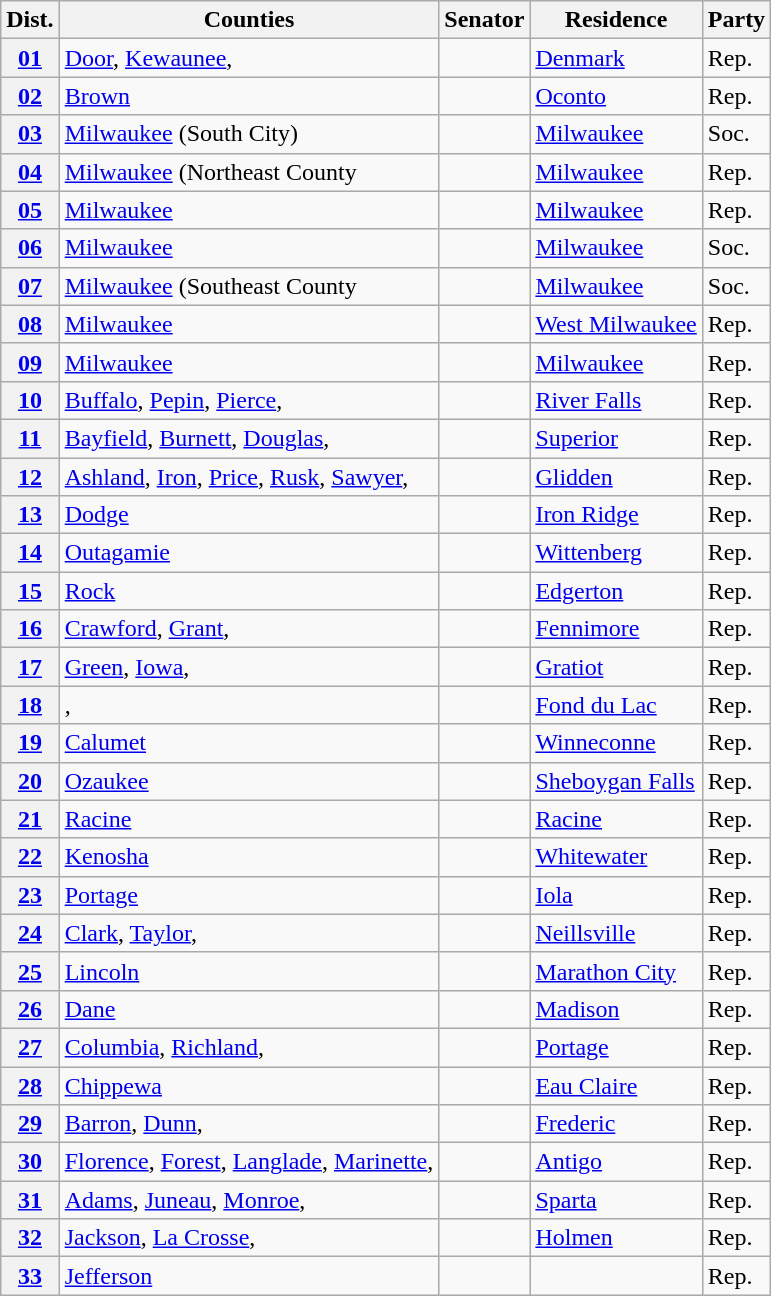<table class="wikitable sortable">
<tr>
<th>Dist.</th>
<th>Counties</th>
<th>Senator</th>
<th>Residence</th>
<th>Party</th>
</tr>
<tr>
<th><a href='#'>01</a></th>
<td><a href='#'>Door</a>, <a href='#'>Kewaunee</a>, </td>
<td></td>
<td><a href='#'>Denmark</a></td>
<td>Rep.</td>
</tr>
<tr>
<th><a href='#'>02</a></th>
<td><a href='#'>Brown</a> </td>
<td></td>
<td><a href='#'>Oconto</a></td>
<td>Rep.</td>
</tr>
<tr>
<th><a href='#'>03</a></th>
<td><a href='#'>Milwaukee</a> (South City)</td>
<td></td>
<td><a href='#'>Milwaukee</a></td>
<td>Soc.</td>
</tr>
<tr>
<th><a href='#'>04</a></th>
<td><a href='#'>Milwaukee</a> (Northeast County </td>
<td></td>
<td><a href='#'>Milwaukee</a></td>
<td>Rep.</td>
</tr>
<tr>
<th><a href='#'>05</a></th>
<td><a href='#'>Milwaukee</a> </td>
<td></td>
<td><a href='#'>Milwaukee</a></td>
<td>Rep.</td>
</tr>
<tr>
<th><a href='#'>06</a></th>
<td><a href='#'>Milwaukee</a> </td>
<td></td>
<td><a href='#'>Milwaukee</a></td>
<td>Soc.</td>
</tr>
<tr>
<th><a href='#'>07</a></th>
<td><a href='#'>Milwaukee</a> (Southeast County </td>
<td></td>
<td><a href='#'>Milwaukee</a></td>
<td>Soc.</td>
</tr>
<tr>
<th><a href='#'>08</a></th>
<td><a href='#'>Milwaukee</a> </td>
<td></td>
<td><a href='#'>West Milwaukee</a></td>
<td>Rep.</td>
</tr>
<tr>
<th><a href='#'>09</a></th>
<td><a href='#'>Milwaukee</a> </td>
<td></td>
<td><a href='#'>Milwaukee</a></td>
<td>Rep.</td>
</tr>
<tr>
<th><a href='#'>10</a></th>
<td><a href='#'>Buffalo</a>, <a href='#'>Pepin</a>, <a href='#'>Pierce</a>, </td>
<td></td>
<td><a href='#'>River Falls</a></td>
<td>Rep.</td>
</tr>
<tr>
<th><a href='#'>11</a></th>
<td><a href='#'>Bayfield</a>, <a href='#'>Burnett</a>, <a href='#'>Douglas</a>, </td>
<td></td>
<td><a href='#'>Superior</a></td>
<td>Rep.</td>
</tr>
<tr>
<th><a href='#'>12</a></th>
<td><a href='#'>Ashland</a>, <a href='#'>Iron</a>, <a href='#'>Price</a>, <a href='#'>Rusk</a>, <a href='#'>Sawyer</a>, </td>
<td></td>
<td><a href='#'>Glidden</a></td>
<td>Rep.</td>
</tr>
<tr>
<th><a href='#'>13</a></th>
<td><a href='#'>Dodge</a> </td>
<td></td>
<td><a href='#'>Iron Ridge</a></td>
<td>Rep.</td>
</tr>
<tr>
<th><a href='#'>14</a></th>
<td><a href='#'>Outagamie</a> </td>
<td></td>
<td><a href='#'>Wittenberg</a></td>
<td>Rep.</td>
</tr>
<tr>
<th><a href='#'>15</a></th>
<td><a href='#'>Rock</a></td>
<td></td>
<td><a href='#'>Edgerton</a></td>
<td>Rep.</td>
</tr>
<tr>
<th><a href='#'>16</a></th>
<td><a href='#'>Crawford</a>, <a href='#'>Grant</a>, </td>
<td></td>
<td><a href='#'>Fennimore</a></td>
<td>Rep.</td>
</tr>
<tr>
<th><a href='#'>17</a></th>
<td><a href='#'>Green</a>, <a href='#'>Iowa</a>, </td>
<td></td>
<td><a href='#'>Gratiot</a></td>
<td>Rep.</td>
</tr>
<tr>
<th><a href='#'>18</a></th>
<td>,  </td>
<td></td>
<td><a href='#'>Fond du Lac</a></td>
<td>Rep.</td>
</tr>
<tr>
<th><a href='#'>19</a></th>
<td><a href='#'>Calumet</a> </td>
<td></td>
<td><a href='#'>Winneconne</a></td>
<td>Rep.</td>
</tr>
<tr>
<th><a href='#'>20</a></th>
<td><a href='#'>Ozaukee</a> </td>
<td></td>
<td><a href='#'>Sheboygan Falls</a></td>
<td>Rep.</td>
</tr>
<tr>
<th><a href='#'>21</a></th>
<td><a href='#'>Racine</a></td>
<td></td>
<td><a href='#'>Racine</a></td>
<td>Rep.</td>
</tr>
<tr>
<th><a href='#'>22</a></th>
<td><a href='#'>Kenosha</a> </td>
<td></td>
<td><a href='#'>Whitewater</a></td>
<td>Rep.</td>
</tr>
<tr>
<th><a href='#'>23</a></th>
<td><a href='#'>Portage</a> </td>
<td></td>
<td><a href='#'>Iola</a></td>
<td>Rep.</td>
</tr>
<tr>
<th><a href='#'>24</a></th>
<td><a href='#'>Clark</a>, <a href='#'>Taylor</a>, </td>
<td></td>
<td><a href='#'>Neillsville</a></td>
<td>Rep.</td>
</tr>
<tr>
<th><a href='#'>25</a></th>
<td><a href='#'>Lincoln</a> </td>
<td></td>
<td><a href='#'>Marathon City</a></td>
<td>Rep.</td>
</tr>
<tr>
<th><a href='#'>26</a></th>
<td><a href='#'>Dane</a></td>
<td></td>
<td><a href='#'>Madison</a></td>
<td>Rep.</td>
</tr>
<tr>
<th><a href='#'>27</a></th>
<td><a href='#'>Columbia</a>, <a href='#'>Richland</a>, </td>
<td></td>
<td><a href='#'>Portage</a></td>
<td>Rep.</td>
</tr>
<tr>
<th><a href='#'>28</a></th>
<td><a href='#'>Chippewa</a> </td>
<td></td>
<td><a href='#'>Eau Claire</a></td>
<td>Rep.</td>
</tr>
<tr>
<th><a href='#'>29</a></th>
<td><a href='#'>Barron</a>, <a href='#'>Dunn</a>, </td>
<td></td>
<td><a href='#'>Frederic</a></td>
<td>Rep.</td>
</tr>
<tr>
<th><a href='#'>30</a></th>
<td><a href='#'>Florence</a>, <a href='#'>Forest</a>, <a href='#'>Langlade</a>, <a href='#'>Marinette</a>, </td>
<td></td>
<td><a href='#'>Antigo</a></td>
<td>Rep.</td>
</tr>
<tr>
<th><a href='#'>31</a></th>
<td><a href='#'>Adams</a>, <a href='#'>Juneau</a>, <a href='#'>Monroe</a>, </td>
<td></td>
<td><a href='#'>Sparta</a></td>
<td>Rep.</td>
</tr>
<tr>
<th><a href='#'>32</a></th>
<td><a href='#'>Jackson</a>, <a href='#'>La Crosse</a>, </td>
<td></td>
<td><a href='#'>Holmen</a></td>
<td>Rep.</td>
</tr>
<tr>
<th><a href='#'>33</a></th>
<td><a href='#'>Jefferson</a> </td>
<td></td>
<td></td>
<td>Rep.</td>
</tr>
</table>
